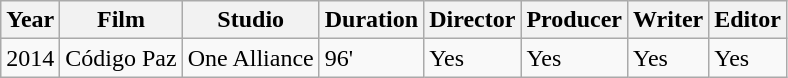<table class="wikitable">
<tr>
<th>Year</th>
<th>Film</th>
<th>Studio</th>
<th>Duration</th>
<th>Director</th>
<th>Producer</th>
<th>Writer</th>
<th>Editor</th>
</tr>
<tr>
<td>2014</td>
<td>Código Paz</td>
<td>One Alliance</td>
<td>96'</td>
<td>Yes</td>
<td>Yes</td>
<td>Yes</td>
<td>Yes</td>
</tr>
</table>
